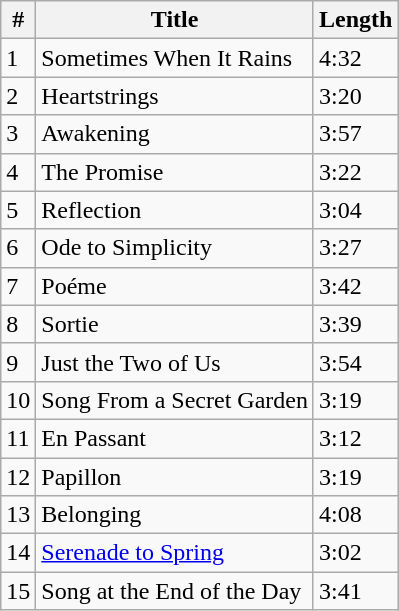<table class="wikitable">
<tr>
<th align="center">#</th>
<th align="center">Title</th>
<th align="center">Length</th>
</tr>
<tr>
<td>1</td>
<td>Sometimes When It Rains</td>
<td>4:32</td>
</tr>
<tr>
<td>2</td>
<td>Heartstrings</td>
<td>3:20</td>
</tr>
<tr>
<td>3</td>
<td>Awakening</td>
<td>3:57</td>
</tr>
<tr>
<td>4</td>
<td>The Promise</td>
<td>3:22</td>
</tr>
<tr>
<td>5</td>
<td>Reflection</td>
<td>3:04</td>
</tr>
<tr>
<td>6</td>
<td>Ode to Simplicity</td>
<td>3:27</td>
</tr>
<tr>
<td>7</td>
<td>Poéme</td>
<td>3:42</td>
</tr>
<tr>
<td>8</td>
<td>Sortie</td>
<td>3:39</td>
</tr>
<tr>
<td>9</td>
<td>Just the Two of Us</td>
<td>3:54</td>
</tr>
<tr>
<td>10</td>
<td>Song From a Secret Garden</td>
<td>3:19</td>
</tr>
<tr>
<td>11</td>
<td>En Passant</td>
<td>3:12</td>
</tr>
<tr>
<td>12</td>
<td>Papillon</td>
<td>3:19</td>
</tr>
<tr>
<td>13</td>
<td>Belonging</td>
<td>4:08</td>
</tr>
<tr>
<td>14</td>
<td><a href='#'>Serenade to Spring</a></td>
<td>3:02</td>
</tr>
<tr>
<td>15</td>
<td>Song at the End of the Day</td>
<td>3:41</td>
</tr>
</table>
